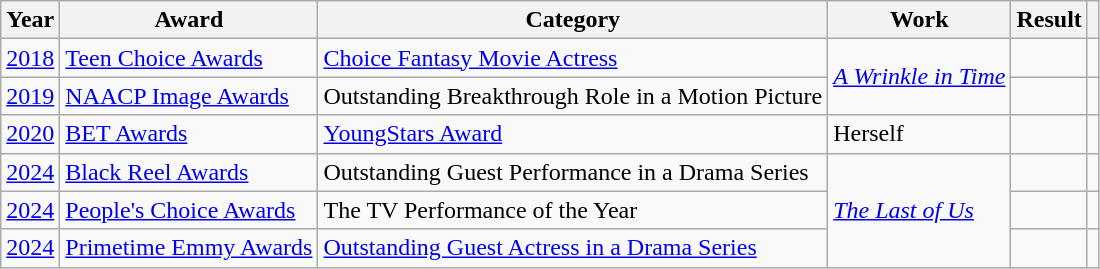<table class="wikitable sortable">
<tr>
<th>Year</th>
<th>Award</th>
<th>Category</th>
<th>Work</th>
<th>Result</th>
<th></th>
</tr>
<tr>
<td><a href='#'>2018</a></td>
<td><a href='#'>Teen Choice Awards</a></td>
<td><a href='#'>Choice Fantasy Movie Actress</a></td>
<td rowspan="2"><em><a href='#'>A Wrinkle in Time</a></em></td>
<td></td>
<td align="center"></td>
</tr>
<tr>
<td><a href='#'>2019</a></td>
<td><a href='#'>NAACP Image Awards</a></td>
<td>Outstanding Breakthrough Role in a Motion Picture</td>
<td></td>
<td align="center"></td>
</tr>
<tr>
<td><a href='#'>2020</a></td>
<td><a href='#'>BET Awards</a></td>
<td><a href='#'>YoungStars Award</a></td>
<td>Herself</td>
<td></td>
<td align="center"></td>
</tr>
<tr>
<td><a href='#'>2024</a></td>
<td><a href='#'>Black Reel Awards</a></td>
<td>Outstanding Guest Performance in a Drama Series</td>
<td rowspan="3"><em><a href='#'>The Last of Us</a></em></td>
<td></td>
<td align="center"></td>
</tr>
<tr>
<td><a href='#'>2024</a></td>
<td><a href='#'>People's Choice Awards</a></td>
<td>The TV Performance of the Year</td>
<td></td>
<td align="center"></td>
</tr>
<tr>
<td><a href='#'>2024</a></td>
<td><a href='#'>Primetime Emmy Awards</a></td>
<td><a href='#'>Outstanding Guest Actress in a Drama Series</a></td>
<td></td>
<td align="center"></td>
</tr>
</table>
